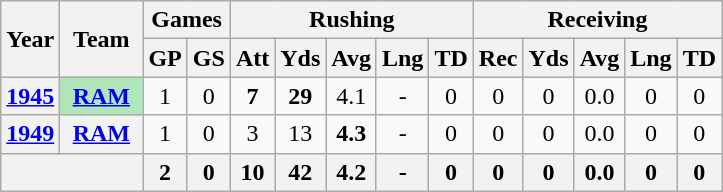<table class="wikitable" style="text-align:center;">
<tr>
<th rowspan="2">Year</th>
<th rowspan="2">Team</th>
<th colspan="2">Games</th>
<th colspan="5">Rushing</th>
<th colspan="5">Receiving</th>
</tr>
<tr>
<th>GP</th>
<th>GS</th>
<th>Att</th>
<th>Yds</th>
<th>Avg</th>
<th>Lng</th>
<th>TD</th>
<th>Rec</th>
<th>Yds</th>
<th>Avg</th>
<th>Lng</th>
<th>TD</th>
</tr>
<tr>
<th><a href='#'>1945</a></th>
<th style="background:#afe6ba; width:3em;"><a href='#'>RAM</a></th>
<td>1</td>
<td>0</td>
<td><strong>7</strong></td>
<td><strong>29</strong></td>
<td>4.1</td>
<td>-</td>
<td>0</td>
<td>0</td>
<td>0</td>
<td>0.0</td>
<td>0</td>
<td>0</td>
</tr>
<tr>
<th><a href='#'>1949</a></th>
<th><a href='#'>RAM</a></th>
<td>1</td>
<td>0</td>
<td>3</td>
<td>13</td>
<td><strong>4.3</strong></td>
<td>-</td>
<td>0</td>
<td>0</td>
<td>0</td>
<td>0.0</td>
<td>0</td>
<td>0</td>
</tr>
<tr>
<th colspan="2"></th>
<th>2</th>
<th>0</th>
<th>10</th>
<th>42</th>
<th>4.2</th>
<th>-</th>
<th>0</th>
<th>0</th>
<th>0</th>
<th>0.0</th>
<th>0</th>
<th>0</th>
</tr>
</table>
